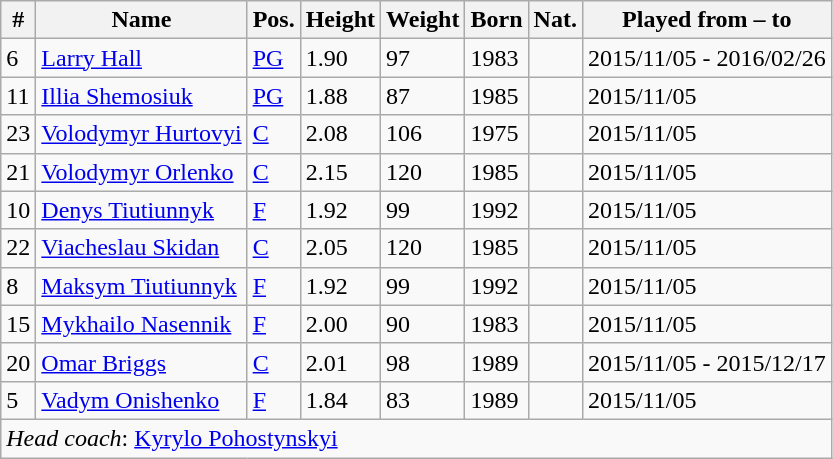<table class="wikitable">
<tr>
<th>#</th>
<th>Name</th>
<th>Pos.</th>
<th>Height</th>
<th>Weight</th>
<th>Born</th>
<th>Nat.</th>
<th>Played from – to</th>
</tr>
<tr>
<td>6</td>
<td><a href='#'>Larry Hall</a></td>
<td><a href='#'>PG</a></td>
<td>1.90</td>
<td>97</td>
<td>1983</td>
<td></td>
<td>2015/11/05 - 2016/02/26</td>
</tr>
<tr>
<td>11</td>
<td><a href='#'>Illia Shemosiuk</a></td>
<td><a href='#'>PG</a></td>
<td>1.88</td>
<td>87</td>
<td>1985</td>
<td></td>
<td>2015/11/05</td>
</tr>
<tr>
<td>23</td>
<td><a href='#'>Volodymyr Hurtovyi</a></td>
<td><a href='#'>C</a></td>
<td>2.08</td>
<td>106</td>
<td>1975</td>
<td></td>
<td>2015/11/05</td>
</tr>
<tr>
<td>21</td>
<td><a href='#'>Volodymyr Orlenko</a></td>
<td><a href='#'>C</a></td>
<td>2.15</td>
<td>120</td>
<td>1985</td>
<td></td>
<td>2015/11/05</td>
</tr>
<tr>
<td>10</td>
<td><a href='#'>Denys Tiutiunnyk</a></td>
<td><a href='#'>F</a></td>
<td>1.92</td>
<td>99</td>
<td>1992</td>
<td></td>
<td>2015/11/05</td>
</tr>
<tr>
<td>22</td>
<td><a href='#'>Viacheslau Skidan</a></td>
<td><a href='#'>C</a></td>
<td>2.05</td>
<td>120</td>
<td>1985</td>
<td></td>
<td>2015/11/05</td>
</tr>
<tr>
<td>8</td>
<td><a href='#'>Maksym Tiutiunnyk</a></td>
<td><a href='#'>F</a></td>
<td>1.92</td>
<td>99</td>
<td>1992</td>
<td></td>
<td>2015/11/05</td>
</tr>
<tr>
<td>15</td>
<td><a href='#'>Mykhailo Nasennik</a></td>
<td><a href='#'>F</a></td>
<td>2.00</td>
<td>90</td>
<td>1983</td>
<td></td>
<td>2015/11/05</td>
</tr>
<tr>
<td>20</td>
<td><a href='#'>Omar Briggs</a></td>
<td><a href='#'>C</a></td>
<td>2.01</td>
<td>98</td>
<td>1989</td>
<td></td>
<td>2015/11/05 - 2015/12/17</td>
</tr>
<tr>
<td>5</td>
<td><a href='#'>Vadym Onishenko</a></td>
<td><a href='#'>F</a></td>
<td>1.84</td>
<td>83</td>
<td>1989</td>
<td></td>
<td>2015/11/05</td>
</tr>
<tr>
<td colspan="9"><em>Head coach</em>:  <a href='#'>Kyrylo Pohostynskyi</a></td>
</tr>
</table>
